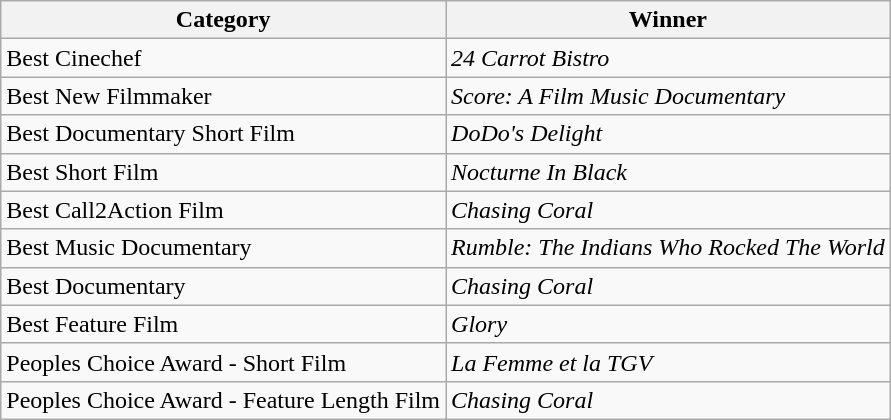<table class="wikitable">
<tr>
<th>Category</th>
<th>Winner</th>
</tr>
<tr>
<td>Best Cinechef</td>
<td><em>24 Carrot Bistro</em></td>
</tr>
<tr>
<td>Best New Filmmaker</td>
<td><em>Score: A Film Music Documentary</em></td>
</tr>
<tr>
<td>Best Documentary Short Film</td>
<td><em>DoDo's Delight</em></td>
</tr>
<tr>
<td>Best Short Film</td>
<td><em>Nocturne In Black</em></td>
</tr>
<tr>
<td>Best Call2Action Film</td>
<td><em>Chasing Coral</em></td>
</tr>
<tr>
<td>Best Music Documentary</td>
<td><em>Rumble: The Indians Who Rocked The World</em></td>
</tr>
<tr>
<td>Best Documentary</td>
<td><em>Chasing Coral</em></td>
</tr>
<tr>
<td>Best Feature Film</td>
<td><em>Glory</em></td>
</tr>
<tr>
<td>Peoples Choice Award - Short Film</td>
<td><em>La Femme et la TGV</em></td>
</tr>
<tr>
<td>Peoples Choice Award - Feature Length Film</td>
<td><em>Chasing Coral</em></td>
</tr>
</table>
